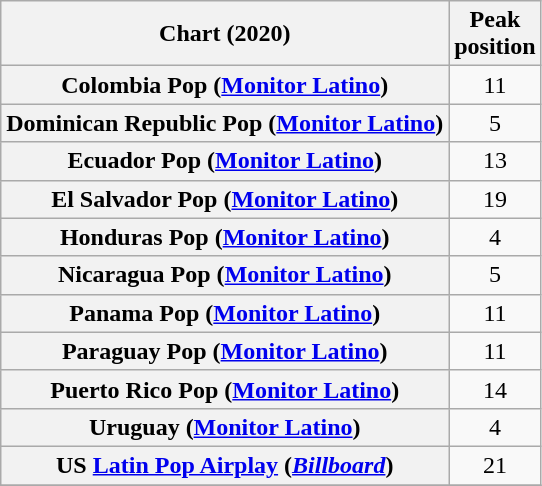<table class="wikitable sortable plainrowheaders" style="text-align:center">
<tr>
<th scope="col">Chart (2020)</th>
<th scope="col">Peak<br> position</th>
</tr>
<tr>
<th scope="row">Colombia Pop (<a href='#'>Monitor Latino</a>)</th>
<td>11</td>
</tr>
<tr>
<th scope="row">Dominican Republic Pop (<a href='#'>Monitor Latino</a>)</th>
<td>5</td>
</tr>
<tr>
<th scope="row">Ecuador Pop (<a href='#'>Monitor Latino</a>)</th>
<td>13</td>
</tr>
<tr>
<th scope="row">El Salvador Pop (<a href='#'>Monitor Latino</a>)</th>
<td>19</td>
</tr>
<tr>
<th scope="row">Honduras Pop (<a href='#'>Monitor Latino</a>)</th>
<td>4</td>
</tr>
<tr>
<th scope="row">Nicaragua Pop (<a href='#'>Monitor Latino</a>)</th>
<td>5</td>
</tr>
<tr>
<th scope="row">Panama Pop (<a href='#'>Monitor Latino</a>)</th>
<td>11</td>
</tr>
<tr>
<th scope="row">Paraguay Pop (<a href='#'>Monitor Latino</a>)</th>
<td>11</td>
</tr>
<tr>
<th scope="row">Puerto Rico Pop (<a href='#'>Monitor Latino</a>)</th>
<td>14</td>
</tr>
<tr>
<th scope="row">Uruguay (<a href='#'>Monitor Latino</a>)</th>
<td>4</td>
</tr>
<tr>
<th scope="row">US <a href='#'>Latin Pop Airplay</a> (<em><a href='#'>Billboard</a></em>)</th>
<td>21</td>
</tr>
<tr>
</tr>
</table>
